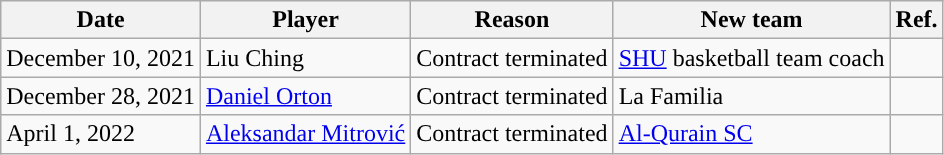<table class="wikitable">
<tr>
<th>Date</th>
<th>Player</th>
<th>Reason</th>
<th>New team</th>
<th>Ref.</th>
</tr>
<tr>
<td>December 10, 2021</td>
<td>Liu Ching</td>
<td>Contract terminated</td>
<td> <a href='#'>SHU</a> basketball team coach</td>
<td></td>
</tr>
<tr>
<td>December 28, 2021</td>
<td><a href='#'>Daniel Orton</a></td>
<td>Contract terminated</td>
<td> La Familia</td>
<td></td>
</tr>
<tr>
<td>April 1, 2022</td>
<td><a href='#'>Aleksandar Mitrović</a></td>
<td>Contract terminated</td>
<td> <a href='#'>Al-Qurain SC</a></td>
<td></td>
</tr>
</table>
